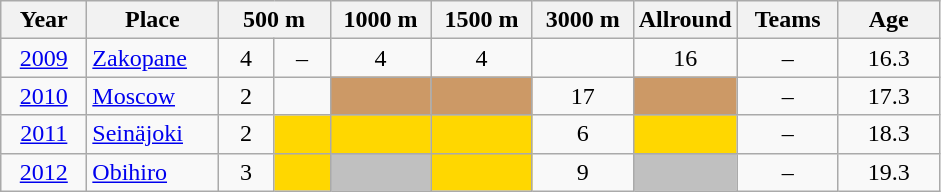<table class="wikitable">
<tr>
<th width="50">Year</th>
<th width="80">Place</th>
<th colspan="2" width="60">500 m</th>
<th width="60">1000 m</th>
<th width="60">1500 m</th>
<th width="60">3000 m</th>
<th width="60">Allround</th>
<th width="60">Teams</th>
<th width="60">Age</th>
</tr>
<tr valign="center" align="center" ,>
<td><a href='#'>2009</a></td>
<td align="left"><a href='#'>Zakopane</a></td>
<td width="30">4</td>
<td width="30">–</td>
<td>4</td>
<td>4</td>
<td></td>
<td>16</td>
<td>–</td>
<td>16.3</td>
</tr>
<tr valign="center" align="center" ,>
<td><a href='#'>2010</a></td>
<td align="left"><a href='#'>Moscow</a></td>
<td width="30">2</td>
<td width="30"></td>
<td bgcolor="cc9966"></td>
<td bgcolor="cc9966"></td>
<td>17</td>
<td bgcolor="cc9966"></td>
<td>–</td>
<td>17.3</td>
</tr>
<tr valign="center" align="center" ,>
<td><a href='#'>2011</a></td>
<td align="left"><a href='#'>Seinäjoki</a></td>
<td width="30">2</td>
<td width="30" bgcolor="gold"></td>
<td bgcolor="gold"></td>
<td bgcolor="gold"></td>
<td>6</td>
<td bgcolor="gold"></td>
<td>–</td>
<td>18.3</td>
</tr>
<tr valign="center" align="center" ,>
<td><a href='#'>2012</a></td>
<td align="left"><a href='#'>Obihiro</a></td>
<td width="30">3</td>
<td width="30" bgcolor="gold"></td>
<td bgcolor="silver"></td>
<td bgcolor="gold"></td>
<td>9</td>
<td bgcolor="silver"></td>
<td>–</td>
<td>19.3</td>
</tr>
</table>
